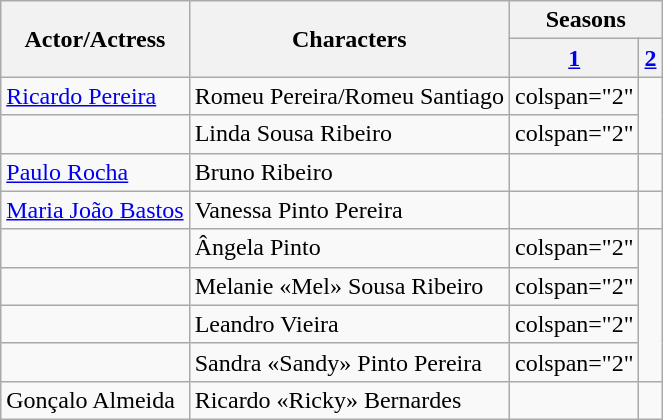<table class="wikitable">
<tr>
<th rowspan="2">Actor/Actress</th>
<th rowspan="2">Characters</th>
<th colspan="2">Seasons</th>
</tr>
<tr>
<th><a href='#'>1</a></th>
<th><a href='#'>2</a></th>
</tr>
<tr>
<td><a href='#'>Ricardo Pereira</a></td>
<td>Romeu Pereira/Romeu Santiago</td>
<td>colspan="2" </td>
</tr>
<tr>
<td></td>
<td>Linda Sousa Ribeiro</td>
<td>colspan="2" </td>
</tr>
<tr>
<td><a href='#'>Paulo Rocha</a></td>
<td>Bruno Ribeiro</td>
<td></td>
<td></td>
</tr>
<tr>
<td><a href='#'>Maria João Bastos</a></td>
<td>Vanessa Pinto Pereira</td>
<td></td>
<td></td>
</tr>
<tr>
<td></td>
<td>Ângela Pinto</td>
<td>colspan="2" </td>
</tr>
<tr>
<td></td>
<td>Melanie «Mel» Sousa Ribeiro</td>
<td>colspan="2" </td>
</tr>
<tr>
<td></td>
<td>Leandro Vieira</td>
<td>colspan="2" </td>
</tr>
<tr>
<td></td>
<td>Sandra «Sandy» Pinto Pereira</td>
<td>colspan="2" </td>
</tr>
<tr>
<td>Gonçalo Almeida</td>
<td>Ricardo «Ricky» Bernardes</td>
<td></td>
<td></td>
</tr>
</table>
